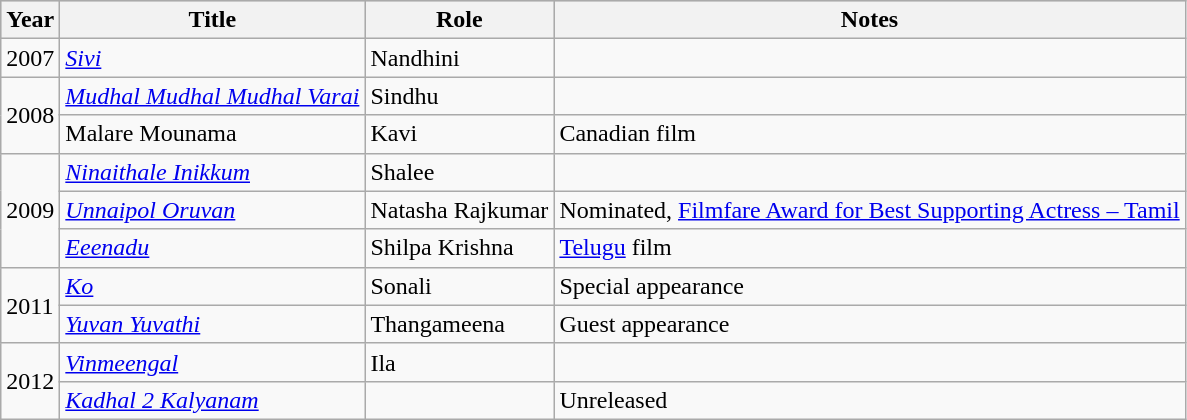<table class="wikitable">
<tr style="background:#ccc; text-align:center;">
<th>Year</th>
<th>Title</th>
<th>Role</th>
<th>Notes</th>
</tr>
<tr>
<td>2007</td>
<td><em><a href='#'>Sivi</a></em></td>
<td>Nandhini</td>
<td></td>
</tr>
<tr>
<td rowspan="2">2008</td>
<td><em><a href='#'>Mudhal Mudhal Mudhal Varai</a></em></td>
<td>Sindhu</td>
<td></td>
</tr>
<tr>
<td>Malare Mounama</td>
<td>Kavi</td>
<td>Canadian film</td>
</tr>
<tr>
<td rowspan="3">2009</td>
<td><em><a href='#'>Ninaithale Inikkum</a></em></td>
<td>Shalee</td>
<td></td>
</tr>
<tr>
<td><em><a href='#'>Unnaipol Oruvan</a></em></td>
<td>Natasha Rajkumar</td>
<td>Nominated, <a href='#'>Filmfare Award for Best Supporting Actress – Tamil</a></td>
</tr>
<tr>
<td><em><a href='#'>Eeenadu</a></em></td>
<td>Shilpa Krishna</td>
<td><a href='#'>Telugu</a> film</td>
</tr>
<tr>
<td rowspan="2">2011</td>
<td><em><a href='#'>Ko</a></em></td>
<td>Sonali</td>
<td>Special appearance</td>
</tr>
<tr>
<td><em><a href='#'>Yuvan Yuvathi</a></em></td>
<td>Thangameena</td>
<td>Guest appearance</td>
</tr>
<tr>
<td rowspan="2">2012</td>
<td><em><a href='#'>Vinmeengal</a></em></td>
<td>Ila</td>
<td></td>
</tr>
<tr>
<td><em><a href='#'>Kadhal 2 Kalyanam</a></em></td>
<td></td>
<td>Unreleased</td>
</tr>
</table>
